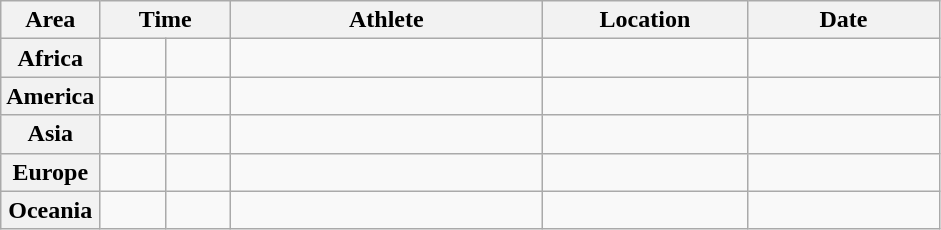<table class="wikitable">
<tr>
<th width="45">Area</th>
<th width="80" colspan="2">Time</th>
<th width="200">Athlete</th>
<th width="130">Location</th>
<th width="120">Date</th>
</tr>
<tr>
<th>Africa</th>
<td align="center"></td>
<td align="center"></td>
<td></td>
<td></td>
<td align="right"></td>
</tr>
<tr>
<th>America</th>
<td align="center"></td>
<td align="center"></td>
<td></td>
<td></td>
<td align="right"></td>
</tr>
<tr>
<th>Asia</th>
<td align="center"></td>
<td align="center"></td>
<td></td>
<td></td>
<td align="right"></td>
</tr>
<tr>
<th>Europe</th>
<td align="center"></td>
<td align="center"></td>
<td></td>
<td></td>
<td align="right"></td>
</tr>
<tr>
<th>Oceania</th>
<td align="center"></td>
<td align="center"></td>
<td></td>
<td></td>
<td align="right"></td>
</tr>
</table>
